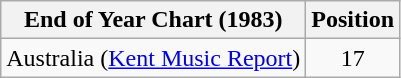<table class="wikitable sortable">
<tr>
<th align="left">End of Year Chart (1983)</th>
<th style="text-align:center;">Position</th>
</tr>
<tr>
<td align="left">Australia (<a href='#'>Kent Music Report</a>)</td>
<td style="text-align:center;">17</td>
</tr>
</table>
